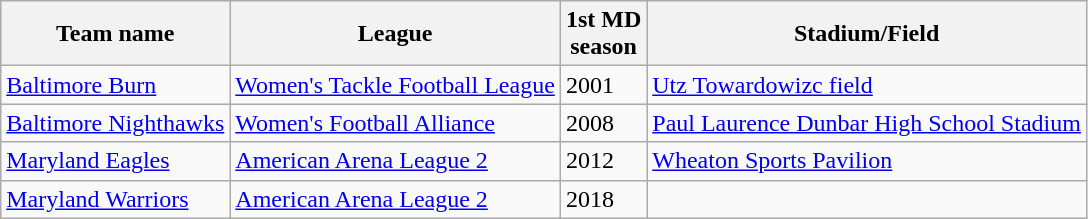<table class="wikitable sortable">
<tr>
<th>Team name</th>
<th>League</th>
<th>1st MD <br> season</th>
<th>Stadium/Field</th>
</tr>
<tr>
<td><a href='#'>Baltimore Burn</a></td>
<td><a href='#'>Women's Tackle Football League</a></td>
<td>2001</td>
<td><a href='#'>Utz Towardowizc field</a></td>
</tr>
<tr>
<td><a href='#'>Baltimore Nighthawks</a></td>
<td><a href='#'>Women's Football Alliance</a></td>
<td>2008</td>
<td><a href='#'>Paul Laurence Dunbar High School Stadium</a></td>
</tr>
<tr>
<td><a href='#'>Maryland Eagles</a></td>
<td><a href='#'> American Arena League 2</a></td>
<td>2012</td>
<td><a href='#'>Wheaton Sports Pavilion</a></td>
</tr>
<tr>
<td><a href='#'>Maryland Warriors</a></td>
<td><a href='#'> American Arena League 2</a></td>
<td>2018</td>
<td></td>
</tr>
</table>
